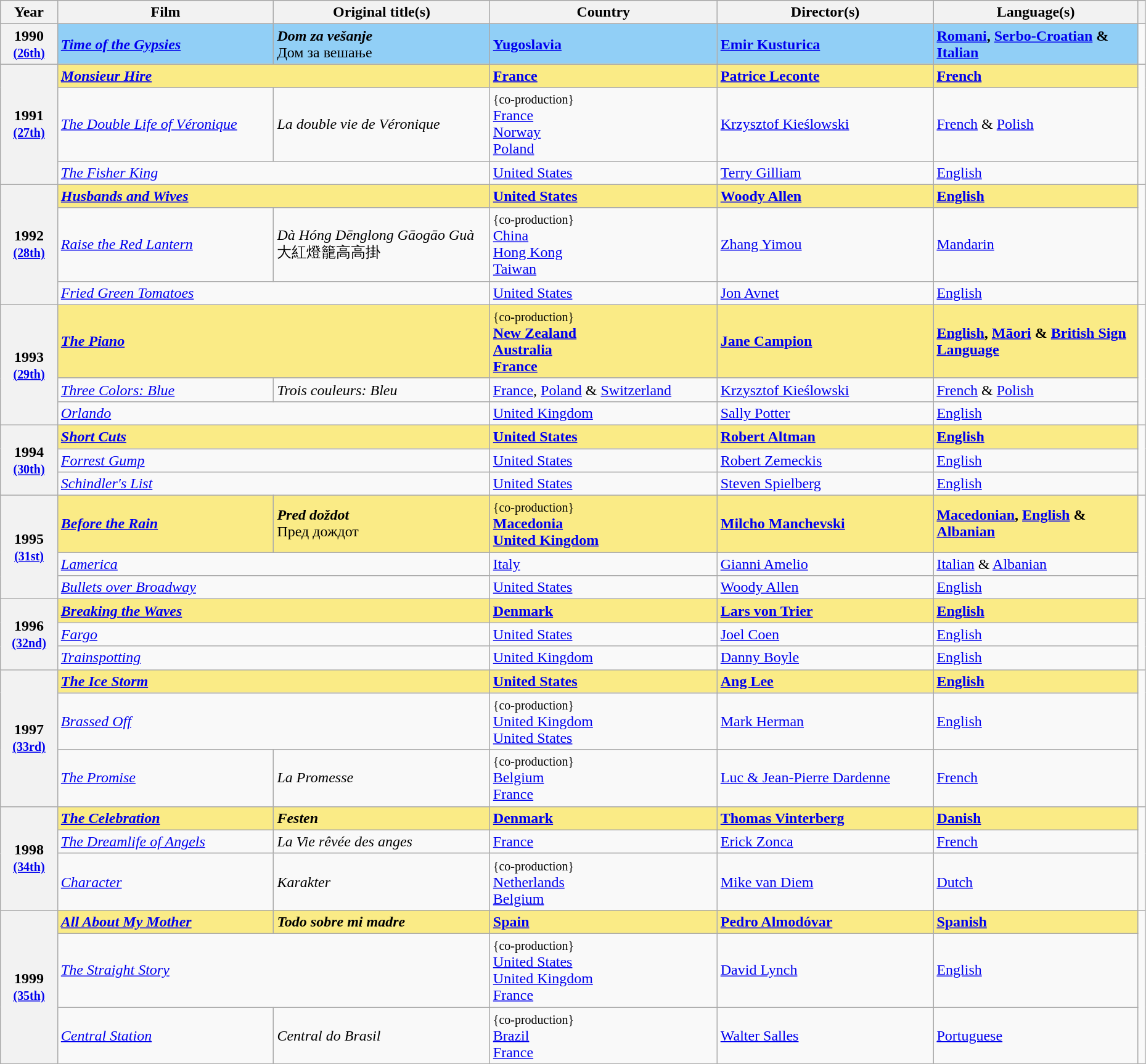<table class="wikitable" style="width:98%;">
<tr style="background:#bebebe;">
<th style="width:5%;">Year</th>
<th style="width:19%;">Film</th>
<th style="width:19%;">Original title(s)</th>
<th style="width:20%;">Country</th>
<th style="width:19%;">Director(s)</th>
<th style="width:19%;">Language(s)</th>
<th scope="col" style="width:2%;" class="unsortable"></th>
</tr>
<tr>
<th scope="row" rowspan=1 style="text-align:center"><strong>1990</strong><br><small><a href='#'>(26th)</a></small></th>
<td style="background:#91CFF6"><strong><em><a href='#'>Time of the Gypsies</a></em></strong></td>
<td style="background:#91CFF6"><strong><em>Dom za vešanje</em></strong><br>Дом за вешање</td>
<td style="background:#91CFF6"> <strong><a href='#'>Yugoslavia</a></strong></td>
<td style="background:#91CFF6"><strong><a href='#'>Emir Kusturica</a></strong></td>
<td style="background:#91CFF6"><strong><a href='#'>Romani</a>, <a href='#'>Serbo-Croatian</a> & <a href='#'>Italian</a></strong></td>
<td></td>
</tr>
<tr>
<th scope="row" rowspan=3 style="text-align:center"><strong>1991</strong><br><small><a href='#'>(27th)</a></small></th>
<td style="background:#FAEB86" colspan="2"><strong><em><a href='#'>Monsieur Hire</a></em></strong></td>
<td style="background:#FAEB86"> <strong><a href='#'>France</a></strong></td>
<td style="background:#FAEB86"><strong><a href='#'>Patrice Leconte</a></strong></td>
<td style="background:#FAEB86"><strong><a href='#'>French</a></strong></td>
<td rowspan="3"></td>
</tr>
<tr>
<td><em><a href='#'>The Double Life of Véronique</a></em></td>
<td><em>La double vie de Véronique</em></td>
<td><small>{co-production}</small><br> <a href='#'>France</a><br> <a href='#'>Norway</a><br> <a href='#'>Poland</a></td>
<td><a href='#'>Krzysztof Kieślowski</a></td>
<td><a href='#'>French</a> & <a href='#'>Polish</a></td>
</tr>
<tr>
<td colspan="2"><em><a href='#'>The Fisher King</a></em></td>
<td> <a href='#'>United States</a></td>
<td><a href='#'>Terry Gilliam</a></td>
<td><a href='#'>English</a></td>
</tr>
<tr>
<th scope="row" rowspan=3 style="text-align:center"><strong>1992</strong><br><small><a href='#'>(28th)</a></small></th>
<td style="background:#FAEB86" colspan="2"><strong><em><a href='#'>Husbands and Wives</a></em></strong></td>
<td style="background:#FAEB86"> <strong><a href='#'>United States</a></strong></td>
<td style="background:#FAEB86"><strong><a href='#'>Woody Allen</a></strong></td>
<td style="background:#FAEB86"><strong><a href='#'>English</a></strong></td>
<td rowspan="3"></td>
</tr>
<tr>
<td><em><a href='#'>Raise the Red Lantern</a></em></td>
<td><em>Dà Hóng Dēnglong Gāogāo Guà</em><br>大紅燈籠高高掛</td>
<td><small>{co-production}</small><br> <a href='#'>China</a><br> <a href='#'>Hong Kong</a><br> <a href='#'>Taiwan</a></td>
<td><a href='#'>Zhang Yimou</a></td>
<td><a href='#'>Mandarin</a></td>
</tr>
<tr>
<td colspan="2"><em><a href='#'>Fried Green Tomatoes</a></em></td>
<td> <a href='#'>United States</a></td>
<td><a href='#'>Jon Avnet</a></td>
<td><a href='#'>English</a></td>
</tr>
<tr>
<th scope="row" rowspan=3 style="text-align:center"><strong>1993</strong><br><small><a href='#'>(29th)</a></small></th>
<td style="background:#FAEB86" colspan="2"><strong><em><a href='#'>The Piano</a></em></strong></td>
<td style="background:#FAEB86"><small>{co-production}</small><br> <strong><a href='#'>New Zealand</a></strong><br> <strong><a href='#'>Australia</a></strong><br> <strong><a href='#'>France</a></strong></td>
<td style="background:#FAEB86"><strong><a href='#'>Jane Campion</a></strong></td>
<td style="background:#FAEB86"><strong><a href='#'>English</a>, <a href='#'>Māori</a> & <a href='#'>British Sign Language</a></strong></td>
<td rowspan="3"></td>
</tr>
<tr>
<td><em><a href='#'>Three Colors: Blue</a></em></td>
<td><em>Trois couleurs: Bleu</em></td>
<td> <a href='#'>France</a>,  <a href='#'>Poland</a> &  <a href='#'>Switzerland</a></td>
<td><a href='#'>Krzysztof Kieślowski</a></td>
<td><a href='#'>French</a> & <a href='#'>Polish</a></td>
</tr>
<tr>
<td colspan="2"><em><a href='#'>Orlando</a></em></td>
<td> <a href='#'>United Kingdom</a></td>
<td><a href='#'>Sally Potter</a></td>
<td><a href='#'>English</a></td>
</tr>
<tr>
<th scope="row" rowspan=3 style="text-align:center"><strong>1994</strong><br><small><a href='#'>(30th)</a></small></th>
<td style="background:#FAEB86" colspan="2"><strong><em><a href='#'>Short Cuts</a></em></strong></td>
<td style="background:#FAEB86"> <strong><a href='#'>United States</a></strong></td>
<td style="background:#FAEB86"><strong><a href='#'>Robert Altman</a></strong></td>
<td style="background:#FAEB86"><strong><a href='#'>English</a></strong></td>
<td rowspan="3"></td>
</tr>
<tr>
<td colspan="2"><em><a href='#'>Forrest Gump</a></em></td>
<td> <a href='#'>United States</a></td>
<td><a href='#'>Robert Zemeckis</a></td>
<td><a href='#'>English</a></td>
</tr>
<tr>
<td colspan="2"><em><a href='#'>Schindler's List</a></em></td>
<td> <a href='#'>United States</a></td>
<td><a href='#'>Steven Spielberg</a></td>
<td><a href='#'>English</a></td>
</tr>
<tr>
<th scope="row" rowspan=3 style="text-align:center"><strong>1995</strong><br><small><a href='#'>(31st)</a></small></th>
<td style="background:#FAEB86"><strong><em><a href='#'>Before the Rain</a></em></strong></td>
<td style="background:#FAEB86"><strong><em>Pred doždot</em></strong><br>Пред дождот</td>
<td style="background:#FAEB86"><small>{co-production}</small><br> <strong><a href='#'>Macedonia</a></strong><br> <strong><a href='#'>United Kingdom</a></strong></td>
<td style="background:#FAEB86"><strong><a href='#'>Milcho Manchevski</a></strong></td>
<td style="background:#FAEB86"><strong><a href='#'>Macedonian</a>, <a href='#'>English</a> & <a href='#'>Albanian</a></strong></td>
<td rowspan="3"></td>
</tr>
<tr>
<td colspan="2"><em><a href='#'>Lamerica</a></em></td>
<td> <a href='#'>Italy</a></td>
<td><a href='#'>Gianni Amelio</a></td>
<td><a href='#'>Italian</a> & <a href='#'>Albanian</a></td>
</tr>
<tr>
<td colspan="2"><em><a href='#'>Bullets over Broadway</a></em></td>
<td> <a href='#'>United States</a></td>
<td><a href='#'>Woody Allen</a></td>
<td><a href='#'>English</a></td>
</tr>
<tr>
<th scope="row" rowspan=3 style="text-align:center"><strong>1996</strong><br><small><a href='#'>(32nd)</a></small></th>
<td style="background:#FAEB86" colspan="2"><strong><em><a href='#'>Breaking the Waves</a></em></strong></td>
<td style="background:#FAEB86"> <strong><a href='#'>Denmark</a></strong></td>
<td style="background:#FAEB86"><strong><a href='#'>Lars von Trier</a></strong></td>
<td style="background:#FAEB86"><strong><a href='#'>English</a></strong></td>
<td rowspan="3"></td>
</tr>
<tr>
<td colspan="2"><em><a href='#'>Fargo</a></em></td>
<td> <a href='#'>United States</a></td>
<td><a href='#'>Joel Coen</a></td>
<td><a href='#'>English</a></td>
</tr>
<tr>
<td colspan="2"><em><a href='#'>Trainspotting</a></em></td>
<td> <a href='#'>United Kingdom</a></td>
<td><a href='#'>Danny Boyle</a></td>
<td><a href='#'>English</a></td>
</tr>
<tr>
<th scope="row" rowspan=3 style="text-align:center"><strong>1997</strong><br><small><a href='#'>(33rd)</a></small></th>
<td style="background:#FAEB86" colspan="2"><strong><em><a href='#'>The Ice Storm</a></em></strong></td>
<td style="background:#FAEB86"> <strong><a href='#'>United States</a></strong></td>
<td style="background:#FAEB86"><strong><a href='#'>Ang Lee</a></strong></td>
<td style="background:#FAEB86"><strong><a href='#'>English</a></strong></td>
<td rowspan="3"></td>
</tr>
<tr>
<td colspan="2"><em><a href='#'>Brassed Off</a></em></td>
<td><small>{co-production}</small><br> <a href='#'>United Kingdom</a><br> <a href='#'>United States</a></td>
<td><a href='#'>Mark Herman</a></td>
<td><a href='#'>English</a></td>
</tr>
<tr>
<td><em><a href='#'>The Promise</a></em></td>
<td><em>La Promesse</em></td>
<td><small>{co-production}</small><br> <a href='#'>Belgium</a><br> <a href='#'>France</a></td>
<td><a href='#'>Luc & Jean-Pierre Dardenne</a></td>
<td><a href='#'>French</a></td>
</tr>
<tr>
<th scope="row" rowspan=3 style="text-align:center"><strong>1998</strong><br><small><a href='#'>(34th)</a></small></th>
<td style="background:#FAEB86"><strong><em><a href='#'>The Celebration</a></em></strong></td>
<td style="background:#FAEB86"><strong><em>Festen</em></strong></td>
<td style="background:#FAEB86"> <strong><a href='#'>Denmark</a></strong></td>
<td style="background:#FAEB86"><strong><a href='#'>Thomas Vinterberg</a></strong></td>
<td style="background:#FAEB86"><strong><a href='#'>Danish</a></strong></td>
<td rowspan="3"></td>
</tr>
<tr>
<td><em><a href='#'>The Dreamlife of Angels</a></em></td>
<td><em>La Vie rêvée des anges</em></td>
<td> <a href='#'>France</a></td>
<td><a href='#'>Erick Zonca</a></td>
<td><a href='#'>French</a></td>
</tr>
<tr>
<td><em><a href='#'>Character</a></em></td>
<td><em>Karakter</em></td>
<td><small>{co-production}</small><br> <a href='#'>Netherlands</a><br> <a href='#'>Belgium</a></td>
<td><a href='#'>Mike van Diem</a></td>
<td><a href='#'>Dutch</a></td>
</tr>
<tr>
<th scope="row" rowspan=3 style="text-align:center"><strong>1999</strong><br><small><a href='#'>(35th)</a></small></th>
<td style="background:#FAEB86"><strong><em><a href='#'>All About My Mother</a></em></strong></td>
<td style="background:#FAEB86"><strong><em>Todo sobre mi madre</em></strong></td>
<td style="background:#FAEB86"> <strong><a href='#'>Spain</a></strong></td>
<td style="background:#FAEB86"><strong><a href='#'>Pedro Almodóvar</a></strong></td>
<td style="background:#FAEB86"><strong><a href='#'>Spanish</a></strong></td>
<td rowspan="3"></td>
</tr>
<tr>
<td colspan="2"><em><a href='#'>The Straight Story</a></em></td>
<td><small>{co-production}</small><br> <a href='#'>United States</a><br> <a href='#'>United Kingdom</a><br> <a href='#'>France</a></td>
<td><a href='#'>David Lynch</a></td>
<td><a href='#'>English</a></td>
</tr>
<tr>
<td><em><a href='#'>Central Station</a></em></td>
<td><em>Central do Brasil</em></td>
<td><small>{co-production}</small><br> <a href='#'>Brazil</a><br> <a href='#'>France</a></td>
<td><a href='#'>Walter Salles</a></td>
<td><a href='#'>Portuguese</a></td>
</tr>
</table>
